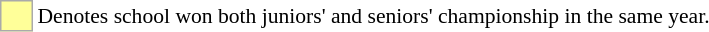<table class="toccolours" style="font-size: 90%; white-space: nowrap;">
<tr>
<td style="background-color:#FFFF99; border:1px solid #AAAAAA;">     </td>
<td>Denotes school won both juniors' and seniors' championship in the same year.</td>
</tr>
<tr>
</tr>
</table>
